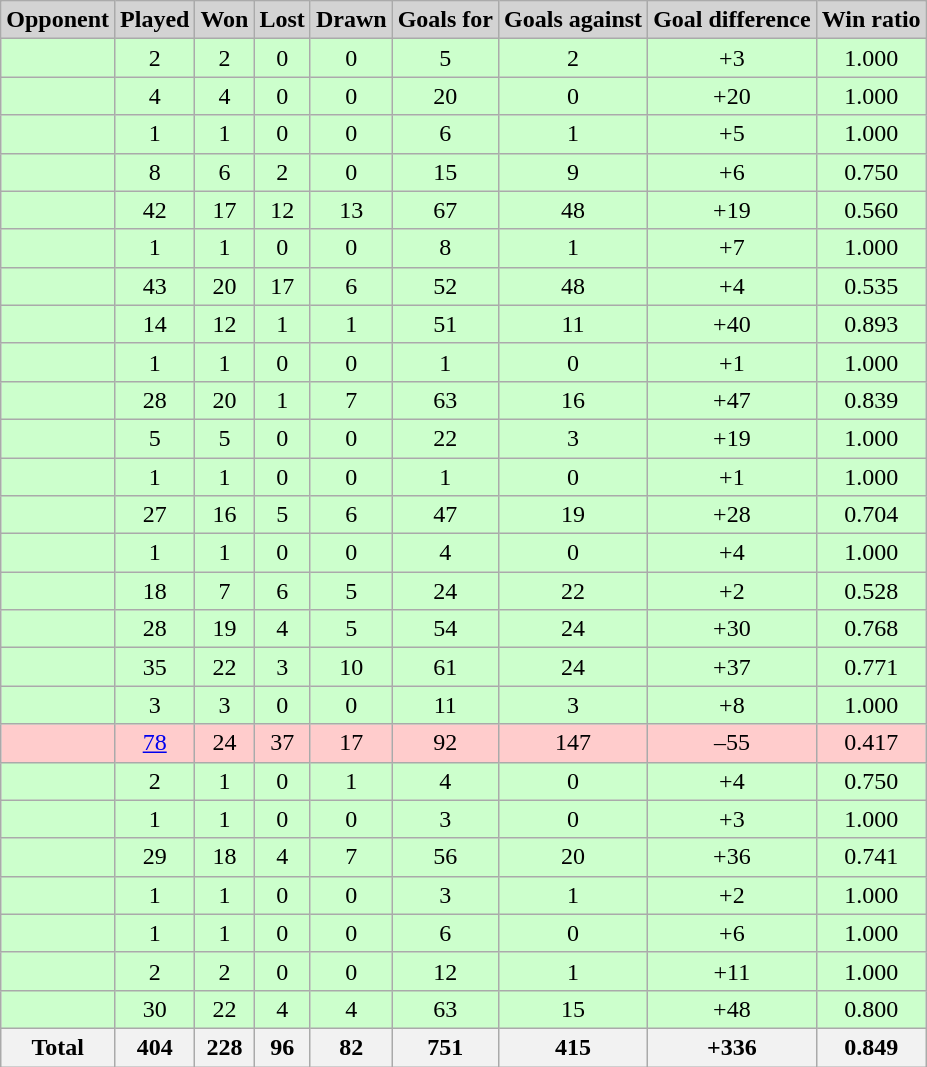<table class="wikitable sortable">
<tr>
<th style="background:lightgrey; width="200">Opponent</th>
<th style="background:lightgrey; width="70">Played</th>
<th style="background:lightgrey; width="70">Won</th>
<th style="background:lightgrey; width="70">Lost</th>
<th style="background:lightgrey; width="70">Drawn</th>
<th style="background:lightgrey; width="70">Goals for</th>
<th style="background:lightgrey; width="70">Goals against</th>
<th style="background:lightgrey; width="70">Goal difference</th>
<th style="background:lightgrey; width="70">Win ratio</th>
</tr>
<tr align="center"| bgcolor=#CCFFCC>
<td align=left></td>
<td>2</td>
<td>2</td>
<td>0</td>
<td>0</td>
<td>5</td>
<td>2</td>
<td>+3</td>
<td>1.000</td>
</tr>
<tr align="center"| bgcolor=#CCFFCC>
<td align=left></td>
<td>4</td>
<td>4</td>
<td>0</td>
<td>0</td>
<td>20</td>
<td>0</td>
<td>+20</td>
<td>1.000</td>
</tr>
<tr align="center"| bgcolor=#CCFFCC>
<td align=left></td>
<td>1</td>
<td>1</td>
<td>0</td>
<td>0</td>
<td>6</td>
<td>1</td>
<td>+5</td>
<td>1.000</td>
</tr>
<tr align="center"| bgcolor=#CCFFCC>
<td align=left></td>
<td>8</td>
<td>6</td>
<td>2</td>
<td>0</td>
<td>15</td>
<td>9</td>
<td>+6</td>
<td>0.750</td>
</tr>
<tr align="center"| bgcolor=#CCFFCC>
<td align=left></td>
<td>42</td>
<td>17</td>
<td>12</td>
<td>13</td>
<td>67</td>
<td>48</td>
<td>+19</td>
<td>0.560</td>
</tr>
<tr align="center"| bgcolor=#CCFFCC>
<td align=left></td>
<td>1</td>
<td>1</td>
<td>0</td>
<td>0</td>
<td>8</td>
<td>1</td>
<td>+7</td>
<td>1.000</td>
</tr>
<tr align="center"| bgcolor=#CCFFCC>
<td align=left></td>
<td>43</td>
<td>20</td>
<td>17</td>
<td>6</td>
<td>52</td>
<td>48</td>
<td>+4</td>
<td>0.535</td>
</tr>
<tr align="center"| bgcolor=#CCFFCC>
<td align=left></td>
<td>14</td>
<td>12</td>
<td>1</td>
<td>1</td>
<td>51</td>
<td>11</td>
<td>+40</td>
<td>0.893</td>
</tr>
<tr align="center"| bgcolor=#CCFFCC>
<td align=left></td>
<td>1</td>
<td>1</td>
<td>0</td>
<td>0</td>
<td>1</td>
<td>0</td>
<td>+1</td>
<td>1.000</td>
</tr>
<tr align="center"| bgcolor=#CCFFCC>
<td align=left></td>
<td>28</td>
<td>20</td>
<td>1</td>
<td>7</td>
<td>63</td>
<td>16</td>
<td>+47</td>
<td>0.839</td>
</tr>
<tr align="center"| bgcolor=#CCFFCC>
<td align=left></td>
<td>5</td>
<td>5</td>
<td>0</td>
<td>0</td>
<td>22</td>
<td>3</td>
<td>+19</td>
<td>1.000</td>
</tr>
<tr align="center"| bgcolor=#CCFFCC>
<td align=left></td>
<td>1</td>
<td>1</td>
<td>0</td>
<td>0</td>
<td>1</td>
<td>0</td>
<td>+1</td>
<td>1.000</td>
</tr>
<tr align="center"| bgcolor=#CCFFCC>
<td align=left></td>
<td>27</td>
<td>16</td>
<td>5</td>
<td>6</td>
<td>47</td>
<td>19</td>
<td>+28</td>
<td>0.704</td>
</tr>
<tr align="center"| bgcolor=#CCFFCC>
<td align=left></td>
<td>1</td>
<td>1</td>
<td>0</td>
<td>0</td>
<td>4</td>
<td>0</td>
<td>+4</td>
<td>1.000</td>
</tr>
<tr align="center"| bgcolor=#CCFFCC>
<td align=left></td>
<td>18</td>
<td>7</td>
<td>6</td>
<td>5</td>
<td>24</td>
<td>22</td>
<td>+2</td>
<td>0.528</td>
</tr>
<tr align="center"| bgcolor=#CCFFCC>
<td align=left></td>
<td>28</td>
<td>19</td>
<td>4</td>
<td>5</td>
<td>54</td>
<td>24</td>
<td>+30</td>
<td>0.768</td>
</tr>
<tr align="center"| bgcolor=#CCFFCC>
<td align=left></td>
<td>35</td>
<td>22</td>
<td>3</td>
<td>10</td>
<td>61</td>
<td>24</td>
<td>+37</td>
<td>0.771</td>
</tr>
<tr align="center"| bgcolor=#CCFFCC>
<td align=left></td>
<td>3</td>
<td>3</td>
<td>0</td>
<td>0</td>
<td>11</td>
<td>3</td>
<td>+8</td>
<td>1.000</td>
</tr>
<tr align="center"| bgcolor=#FFCCCC>
<td align=left></td>
<td><a href='#'>78</a></td>
<td>24</td>
<td>37</td>
<td>17</td>
<td>92</td>
<td>147</td>
<td>–55</td>
<td>0.417</td>
</tr>
<tr align="center"| bgcolor=#CCFFCC>
<td align=left></td>
<td>2</td>
<td>1</td>
<td>0</td>
<td>1</td>
<td>4</td>
<td>0</td>
<td>+4</td>
<td>0.750</td>
</tr>
<tr align="center"| bgcolor=#CCFFCC>
<td align=left></td>
<td>1</td>
<td>1</td>
<td>0</td>
<td>0</td>
<td>3</td>
<td>0</td>
<td>+3</td>
<td>1.000</td>
</tr>
<tr align="center"| bgcolor=#CCFFCC>
<td align=left></td>
<td>29</td>
<td>18</td>
<td>4</td>
<td>7</td>
<td>56</td>
<td>20</td>
<td>+36</td>
<td>0.741</td>
</tr>
<tr align="center"| bgcolor=#CCFFCC>
<td align=left></td>
<td>1</td>
<td>1</td>
<td>0</td>
<td>0</td>
<td>3</td>
<td>1</td>
<td>+2</td>
<td>1.000</td>
</tr>
<tr align="center"| bgcolor=#CCFFCC>
<td align=left></td>
<td>1</td>
<td>1</td>
<td>0</td>
<td>0</td>
<td>6</td>
<td>0</td>
<td>+6</td>
<td>1.000</td>
</tr>
<tr align="center"| bgcolor=#CCFFCC>
<td align=left></td>
<td>2</td>
<td>2</td>
<td>0</td>
<td>0</td>
<td>12</td>
<td>1</td>
<td>+11</td>
<td>1.000</td>
</tr>
<tr align="center"| bgcolor=#CCFFCC>
<td align=left></td>
<td>30</td>
<td>22</td>
<td>4</td>
<td>4</td>
<td>63</td>
<td>15</td>
<td>+48</td>
<td>0.800</td>
</tr>
<tr>
<th>Total</th>
<th>404</th>
<th>228</th>
<th>96</th>
<th>82</th>
<th>751</th>
<th>415</th>
<th>+336</th>
<th>0.849</th>
</tr>
</table>
